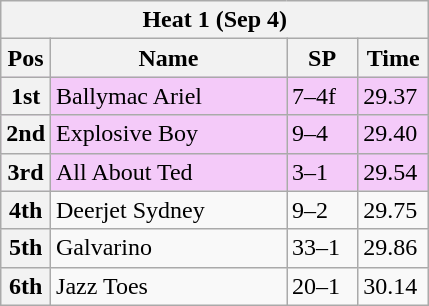<table class="wikitable">
<tr>
<th colspan="6">Heat 1 (Sep 4)</th>
</tr>
<tr>
<th width=20>Pos</th>
<th width=150>Name</th>
<th width=40>SP</th>
<th width=40>Time</th>
</tr>
<tr style="background: #f4caf9;">
<th>1st</th>
<td>Ballymac Ariel</td>
<td>7–4f</td>
<td>29.37</td>
</tr>
<tr style="background: #f4caf9;">
<th>2nd</th>
<td>Explosive Boy</td>
<td>9–4</td>
<td>29.40</td>
</tr>
<tr style="background: #f4caf9;">
<th>3rd</th>
<td>All About Ted</td>
<td>3–1</td>
<td>29.54</td>
</tr>
<tr>
<th>4th</th>
<td>Deerjet Sydney</td>
<td>9–2</td>
<td>29.75</td>
</tr>
<tr>
<th>5th</th>
<td>Galvarino</td>
<td>33–1</td>
<td>29.86</td>
</tr>
<tr>
<th>6th</th>
<td>Jazz Toes</td>
<td>20–1</td>
<td>30.14</td>
</tr>
</table>
